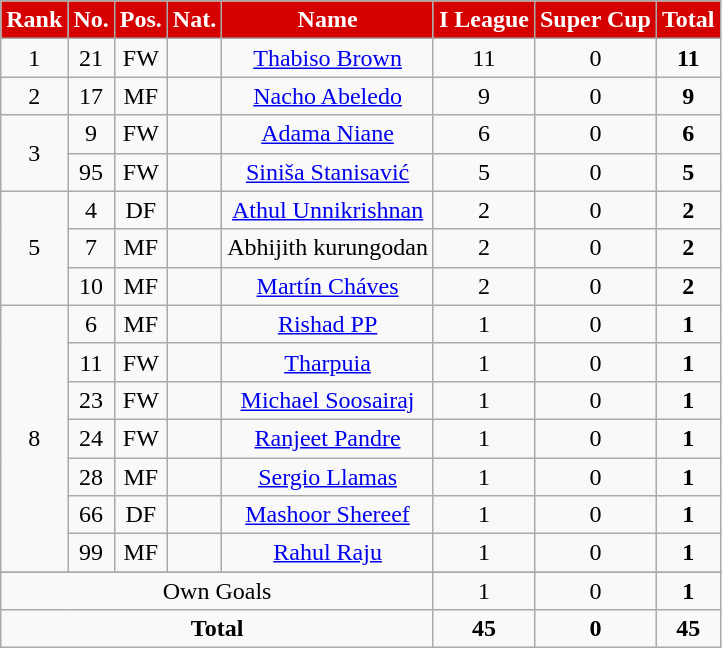<table class="wikitable sortable" style="text-align:center">
<tr>
<th style="background:#d50000; color:white; text-align:center;">Rank</th>
<th style="background:#d50000; color:white; text-align:center;">No.</th>
<th style="background:#d50000; color:white; text-align:center;">Pos.</th>
<th style="background:#d50000; color:white; text-align:center;">Nat.</th>
<th style="background:#d50000; color:white; text-align:center;">Name</th>
<th style="background:#d50000; color:white; text-align:center;">I League</th>
<th style="background:#d50000; color:white; text-align:center;">Super Cup</th>
<th style="background:#d50000; color:white; text-align:center;">Total</th>
</tr>
<tr>
<td rowspan="1">1</td>
<td>21</td>
<td>FW</td>
<td></td>
<td><a href='#'>Thabiso Brown</a></td>
<td>11</td>
<td>0</td>
<td><strong>11</strong></td>
</tr>
<tr>
<td rowspan="1">2</td>
<td>17</td>
<td>MF</td>
<td></td>
<td><a href='#'>Nacho Abeledo</a></td>
<td>9</td>
<td>0</td>
<td><strong>9</strong></td>
</tr>
<tr>
<td rowspan="2">3</td>
<td>9</td>
<td>FW</td>
<td></td>
<td><a href='#'>Adama Niane</a></td>
<td>6</td>
<td>0</td>
<td><strong>6</strong></td>
</tr>
<tr>
<td>95</td>
<td>FW</td>
<td></td>
<td><a href='#'>Siniša Stanisavić</a></td>
<td>5</td>
<td>0</td>
<td><strong>5</strong></td>
</tr>
<tr>
<td rowspan="3">5</td>
<td>4</td>
<td>DF</td>
<td></td>
<td><a href='#'>Athul Unnikrishnan</a></td>
<td>2</td>
<td>0</td>
<td><strong>2</strong></td>
</tr>
<tr>
<td>7</td>
<td>MF</td>
<td></td>
<td>Abhijith kurungodan</td>
<td>2</td>
<td>0</td>
<td><strong>2</strong></td>
</tr>
<tr>
<td>10</td>
<td>MF</td>
<td></td>
<td><a href='#'>Martín Cháves</a></td>
<td>2</td>
<td>0</td>
<td><strong>2</strong></td>
</tr>
<tr>
<td rowspan="7">8</td>
<td>6</td>
<td>MF</td>
<td></td>
<td><a href='#'>Rishad PP</a></td>
<td>1</td>
<td>0</td>
<td><strong>1</strong></td>
</tr>
<tr>
<td>11</td>
<td>FW</td>
<td></td>
<td><a href='#'>Tharpuia</a></td>
<td>1</td>
<td>0</td>
<td><strong>1</strong></td>
</tr>
<tr>
<td>23</td>
<td>FW</td>
<td></td>
<td><a href='#'>Michael Soosairaj</a></td>
<td>1</td>
<td>0</td>
<td><strong>1</strong></td>
</tr>
<tr>
<td>24</td>
<td>FW</td>
<td></td>
<td><a href='#'>Ranjeet Pandre</a></td>
<td>1</td>
<td>0</td>
<td><strong>1</strong></td>
</tr>
<tr>
<td>28</td>
<td>MF</td>
<td></td>
<td><a href='#'>Sergio Llamas</a></td>
<td>1</td>
<td>0</td>
<td><strong>1</strong></td>
</tr>
<tr>
<td>66</td>
<td>DF</td>
<td></td>
<td><a href='#'>Mashoor Shereef</a></td>
<td>1</td>
<td>0</td>
<td><strong>1</strong></td>
</tr>
<tr>
<td>99</td>
<td>MF</td>
<td></td>
<td><a href='#'>Rahul Raju</a></td>
<td>1</td>
<td>0</td>
<td><strong>1</strong></td>
</tr>
<tr>
</tr>
<tr class="sortbottom">
<td colspan="5">Own Goals</td>
<td>1</td>
<td>0</td>
<td><strong>1</strong></td>
</tr>
<tr class="sortbottom">
<td colspan="5"><strong>Total</strong></td>
<td><strong>45</strong></td>
<td><strong>0</strong></td>
<td><strong>45</strong></td>
</tr>
</table>
